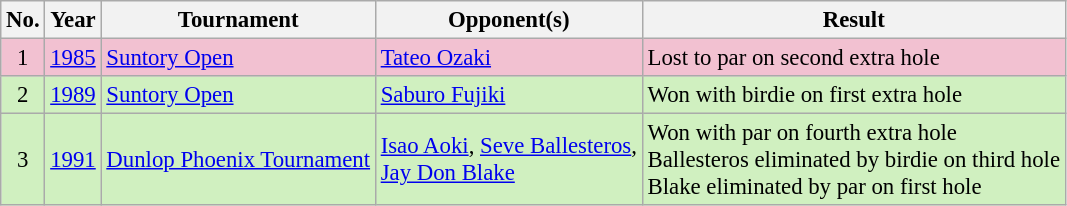<table class="wikitable" style="font-size:95%;">
<tr>
<th>No.</th>
<th>Year</th>
<th>Tournament</th>
<th>Opponent(s)</th>
<th>Result</th>
</tr>
<tr style="background:#F2C1D1;">
<td align=center>1</td>
<td><a href='#'>1985</a></td>
<td><a href='#'>Suntory Open</a></td>
<td> <a href='#'>Tateo Ozaki</a></td>
<td>Lost to par on second extra hole</td>
</tr>
<tr style="background:#D0F0C0;">
<td align=center>2</td>
<td><a href='#'>1989</a></td>
<td><a href='#'>Suntory Open</a></td>
<td> <a href='#'>Saburo Fujiki</a></td>
<td>Won with birdie on first extra hole</td>
</tr>
<tr style="background:#D0F0C0;">
<td align=center>3</td>
<td><a href='#'>1991</a></td>
<td><a href='#'>Dunlop Phoenix Tournament</a></td>
<td> <a href='#'>Isao Aoki</a>,  <a href='#'>Seve Ballesteros</a>,<br> <a href='#'>Jay Don Blake</a></td>
<td>Won with par on fourth extra hole<br>Ballesteros eliminated by birdie on third hole<br>Blake eliminated by par on first hole</td>
</tr>
</table>
